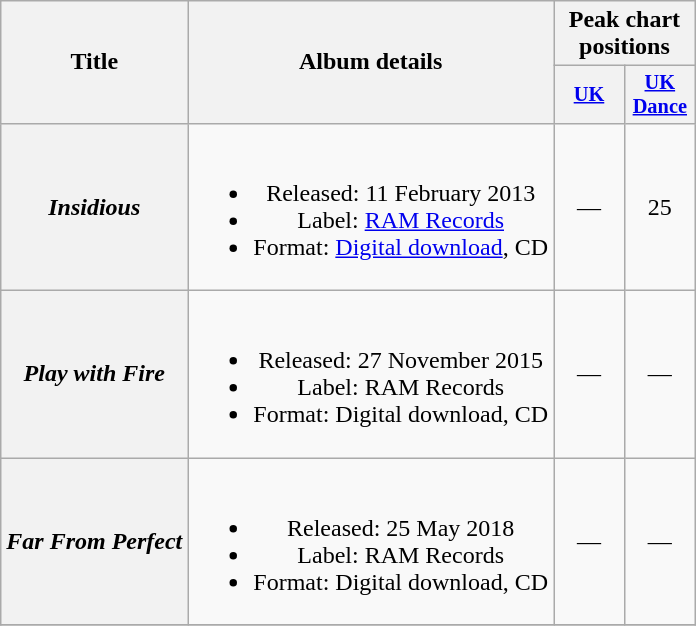<table class="wikitable plainrowheaders" style="text-align:center;">
<tr>
<th scope="col" rowspan="2">Title</th>
<th scope="col" rowspan="2">Album details</th>
<th scope="col" colspan="2">Peak chart positions</th>
</tr>
<tr>
<th scope="col" style="width:3em;font-size:85%;"><a href='#'>UK</a></th>
<th scope="col" style="width:3em;font-size:85%;"><a href='#'>UK Dance</a><br></th>
</tr>
<tr>
<th scope="row"><em>Insidious</em></th>
<td><br><ul><li>Released: 11 February 2013</li><li>Label: <a href='#'>RAM Records</a></li><li>Format: <a href='#'>Digital download</a>, CD</li></ul></td>
<td>—</td>
<td>25</td>
</tr>
<tr>
<th scope="row"><em>Play with Fire</em></th>
<td><br><ul><li>Released: 27 November 2015</li><li>Label: RAM Records</li><li>Format: Digital download, CD</li></ul></td>
<td>—</td>
<td>—</td>
</tr>
<tr>
<th scope="row"><em>Far From Perfect</em></th>
<td><br><ul><li>Released: 25 May 2018</li><li>Label: RAM Records</li><li>Format: Digital download, CD</li></ul></td>
<td>—</td>
<td>—</td>
</tr>
<tr>
</tr>
</table>
